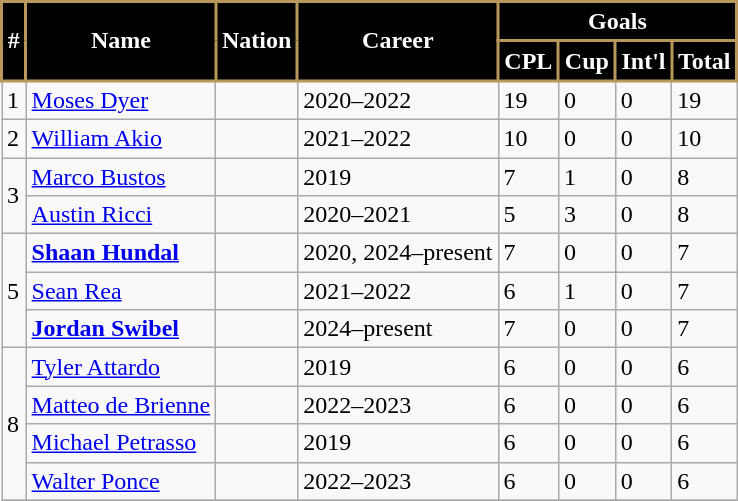<table class="wikitable sortable">
<tr>
<th rowspan="2" style="background:#000; color:#fff; border: 2px solid #b9975b;">#</th>
<th rowspan="2" style="background:#000; color:#fff; border: 2px solid #b9975b;">Name</th>
<th rowspan="2" style="background:#000; color:#fff; border: 2px solid #b9975b;">Nation</th>
<th rowspan="2" style="background:#000; color:#fff; border: 2px solid #b9975b;">Career</th>
<th colspan="4" style="background:#000; color:#fff; border: 2px solid #b9975b;">Goals</th>
</tr>
<tr>
<th style="background:#000; color:#fff; border: 2px solid #b9975b;">CPL</th>
<th style="background:#000; color:#fff; border: 2px solid #b9975b;">Cup</th>
<th style="background:#000; color:#fff; border: 2px solid #b9975b;">Int'l</th>
<th style="background:#000; color:#fff; border: 2px solid #b9975b;">Total</th>
</tr>
<tr>
<td>1</td>
<td><a href='#'>Moses Dyer</a></td>
<td></td>
<td>2020–2022</td>
<td>19</td>
<td>0</td>
<td>0</td>
<td>19</td>
</tr>
<tr>
<td>2</td>
<td><a href='#'>William Akio</a></td>
<td></td>
<td>2021–2022</td>
<td>10</td>
<td>0</td>
<td>0</td>
<td>10</td>
</tr>
<tr>
<td rowspan="2">3</td>
<td><a href='#'>Marco Bustos</a></td>
<td></td>
<td>2019</td>
<td>7</td>
<td>1</td>
<td>0</td>
<td>8</td>
</tr>
<tr>
<td><a href='#'>Austin Ricci</a></td>
<td></td>
<td>2020–2021</td>
<td>5</td>
<td>3</td>
<td>0</td>
<td>8</td>
</tr>
<tr>
<td rowspan="3">5</td>
<td><strong><a href='#'>Shaan Hundal</a></strong></td>
<td></td>
<td>2020, 2024–present</td>
<td>7</td>
<td>0</td>
<td>0</td>
<td>7</td>
</tr>
<tr>
<td><a href='#'>Sean Rea</a></td>
<td></td>
<td>2021–2022</td>
<td>6</td>
<td>1</td>
<td>0</td>
<td>7</td>
</tr>
<tr>
<td><strong><a href='#'>Jordan Swibel</a></strong></td>
<td></td>
<td>2024–present</td>
<td>7</td>
<td>0</td>
<td>0</td>
<td>7</td>
</tr>
<tr>
<td rowspan="4">8</td>
<td><a href='#'>Tyler Attardo</a></td>
<td></td>
<td>2019</td>
<td>6</td>
<td>0</td>
<td>0</td>
<td>6</td>
</tr>
<tr>
<td><a href='#'>Matteo de Brienne</a></td>
<td></td>
<td>2022–2023</td>
<td>6</td>
<td>0</td>
<td>0</td>
<td>6</td>
</tr>
<tr>
<td><a href='#'>Michael Petrasso</a></td>
<td></td>
<td>2019</td>
<td>6</td>
<td>0</td>
<td>0</td>
<td>6</td>
</tr>
<tr>
<td><a href='#'>Walter Ponce</a></td>
<td></td>
<td>2022–2023</td>
<td>6</td>
<td>0</td>
<td>0</td>
<td>6</td>
</tr>
<tr>
</tr>
</table>
